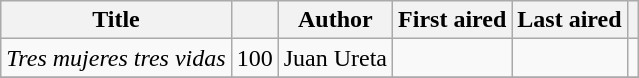<table class="wikitable sortable">
<tr>
<th>Title</th>
<th></th>
<th>Author</th>
<th>First aired</th>
<th>Last aired</th>
<th></th>
</tr>
<tr>
<td><em>Tres mujeres tres vidas</em></td>
<td>100</td>
<td>Juan Ureta</td>
<td></td>
<td></td>
<td></td>
</tr>
<tr>
</tr>
</table>
